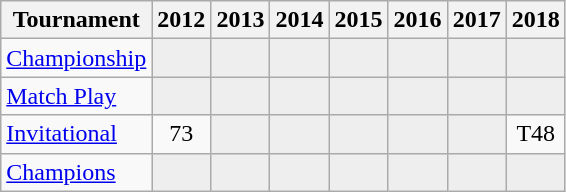<table class="wikitable" style="text-align:center;">
<tr>
<th>Tournament</th>
<th>2012</th>
<th>2013</th>
<th>2014</th>
<th>2015</th>
<th>2016</th>
<th>2017</th>
<th>2018</th>
</tr>
<tr>
<td align="left"><a href='#'>Championship</a></td>
<td style="background:#eeeeee;"></td>
<td style="background:#eeeeee;"></td>
<td style="background:#eeeeee;"></td>
<td style="background:#eeeeee;"></td>
<td style="background:#eeeeee;"></td>
<td style="background:#eeeeee;"></td>
<td style="background:#eeeeee;"></td>
</tr>
<tr>
<td align="left"><a href='#'>Match Play</a></td>
<td style="background:#eeeeee;"></td>
<td style="background:#eeeeee;"></td>
<td style="background:#eeeeee;"></td>
<td style="background:#eeeeee;"></td>
<td style="background:#eeeeee;"></td>
<td style="background:#eeeeee;"></td>
<td style="background:#eeeeee;"></td>
</tr>
<tr>
<td align="left"><a href='#'>Invitational</a></td>
<td>73</td>
<td style="background:#eeeeee;"></td>
<td style="background:#eeeeee;"></td>
<td style="background:#eeeeee;"></td>
<td style="background:#eeeeee;"></td>
<td style="background:#eeeeee;"></td>
<td>T48</td>
</tr>
<tr>
<td align="left"><a href='#'>Champions</a></td>
<td style="background:#eeeeee;"></td>
<td style="background:#eeeeee;"></td>
<td style="background:#eeeeee;"></td>
<td style="background:#eeeeee;"></td>
<td style="background:#eeeeee;"></td>
<td style="background:#eeeeee;"></td>
<td style="background:#eeeeee;"></td>
</tr>
</table>
